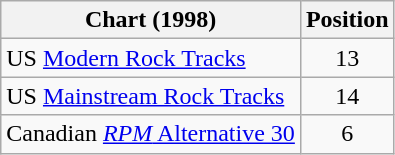<table class="wikitable" border="1">
<tr>
<th>Chart (1998)</th>
<th>Position</th>
</tr>
<tr>
<td>US <a href='#'>Modern Rock Tracks</a></td>
<td align="center">13</td>
</tr>
<tr>
<td>US <a href='#'>Mainstream Rock Tracks</a></td>
<td align="center">14</td>
</tr>
<tr>
<td>Canadian <a href='#'><em>RPM</em> Alternative 30</a></td>
<td align="center">6</td>
</tr>
</table>
